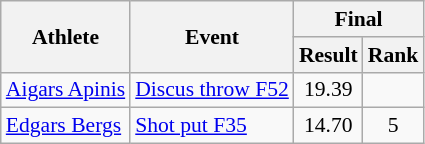<table class="wikitable" style="text-align:center; font-size:90%">
<tr>
<th rowspan=2>Athlete</th>
<th rowspan=2>Event</th>
<th colspan=2>Final</th>
</tr>
<tr>
<th>Result</th>
<th>Rank</th>
</tr>
<tr>
<td align=left><a href='#'>Aigars Apinis</a></td>
<td align=left><a href='#'>Discus throw F52</a></td>
<td>19.39</td>
<td></td>
</tr>
<tr>
<td align=left><a href='#'>Edgars Bergs</a></td>
<td align=left><a href='#'>Shot put F35</a></td>
<td>14.70</td>
<td>5</td>
</tr>
</table>
